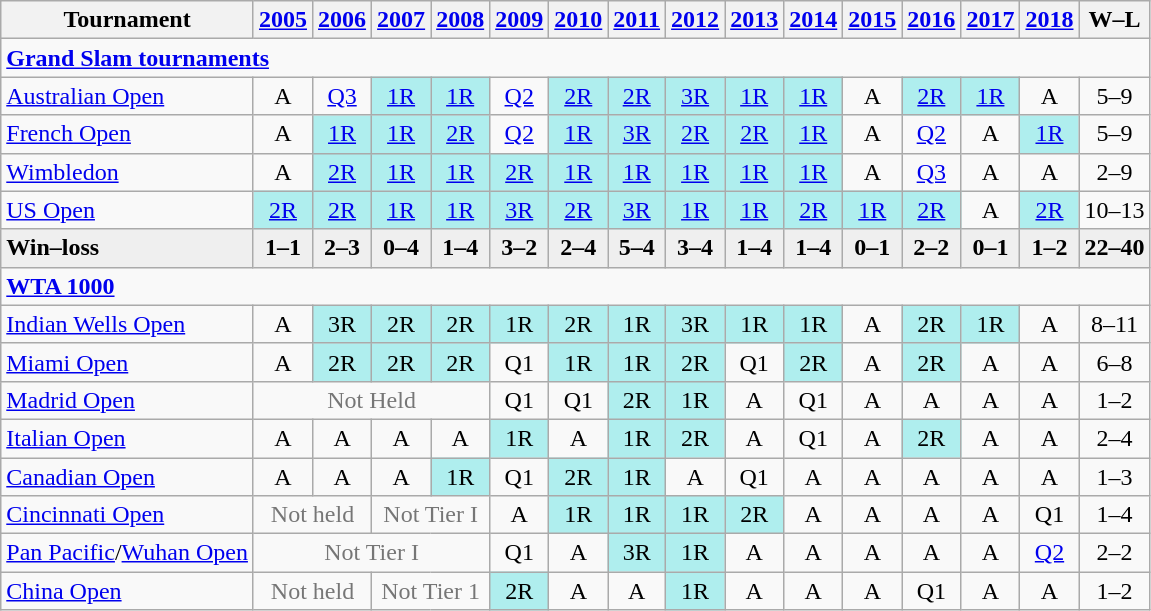<table class=wikitable style=text-align:center;>
<tr>
<th>Tournament</th>
<th><a href='#'>2005</a></th>
<th><a href='#'>2006</a></th>
<th><a href='#'>2007</a></th>
<th><a href='#'>2008</a></th>
<th><a href='#'>2009</a></th>
<th><a href='#'>2010</a></th>
<th><a href='#'>2011</a></th>
<th><a href='#'>2012</a></th>
<th><a href='#'>2013</a></th>
<th><a href='#'>2014</a></th>
<th><a href='#'>2015</a></th>
<th><a href='#'>2016</a></th>
<th><a href='#'>2017</a></th>
<th><a href='#'>2018</a></th>
<th>W–L</th>
</tr>
<tr>
<td align=left colspan="16"><strong><a href='#'>Grand Slam tournaments</a></strong></td>
</tr>
<tr>
<td align=left><a href='#'>Australian Open</a></td>
<td>A</td>
<td><a href='#'>Q3</a></td>
<td style="background:#afeeee;"><a href='#'>1R</a></td>
<td style="background:#afeeee;"><a href='#'>1R</a></td>
<td><a href='#'>Q2</a></td>
<td style="background:#afeeee;"><a href='#'>2R</a></td>
<td style="background:#afeeee;"><a href='#'>2R</a></td>
<td style="background:#afeeee;"><a href='#'>3R</a></td>
<td style="background:#afeeee;"><a href='#'>1R</a></td>
<td style="background:#afeeee;"><a href='#'>1R</a></td>
<td>A</td>
<td style="background:#afeeee;"><a href='#'>2R</a></td>
<td style="background:#afeeee;"><a href='#'>1R</a></td>
<td>A</td>
<td>5–9</td>
</tr>
<tr>
<td align=left><a href='#'>French Open</a></td>
<td>A</td>
<td style="background:#afeeee;"><a href='#'>1R</a></td>
<td style="background:#afeeee;"><a href='#'>1R</a></td>
<td style="background:#afeeee;"><a href='#'>2R</a></td>
<td><a href='#'>Q2</a></td>
<td style="background:#afeeee;"><a href='#'>1R</a></td>
<td style="background:#afeeee;"><a href='#'>3R</a></td>
<td style="background:#afeeee;"><a href='#'>2R</a></td>
<td style="background:#afeeee;"><a href='#'>2R</a></td>
<td style="background:#afeeee;"><a href='#'>1R</a></td>
<td>A</td>
<td><a href='#'>Q2</a></td>
<td>A</td>
<td style="background:#afeeee;"><a href='#'>1R</a></td>
<td>5–9</td>
</tr>
<tr>
<td align=left><a href='#'>Wimbledon</a></td>
<td>A</td>
<td style="background:#afeeee;"><a href='#'>2R</a></td>
<td style="background:#afeeee;"><a href='#'>1R</a></td>
<td style="background:#afeeee;"><a href='#'>1R</a></td>
<td style="background:#afeeee;"><a href='#'>2R</a></td>
<td style="background:#afeeee;"><a href='#'>1R</a></td>
<td style="background:#afeeee;"><a href='#'>1R</a></td>
<td style="background:#afeeee;"><a href='#'>1R</a></td>
<td style="background:#afeeee;"><a href='#'>1R</a></td>
<td style="background:#afeeee;"><a href='#'>1R</a></td>
<td>A</td>
<td><a href='#'>Q3</a></td>
<td>A</td>
<td>A</td>
<td>2–9</td>
</tr>
<tr>
<td align=left><a href='#'>US Open</a></td>
<td style="background:#afeeee;"><a href='#'>2R</a></td>
<td style="background:#afeeee;"><a href='#'>2R</a></td>
<td style="background:#afeeee;"><a href='#'>1R</a></td>
<td style="background:#afeeee;"><a href='#'>1R</a></td>
<td style="background:#afeeee;"><a href='#'>3R</a></td>
<td style="background:#afeeee;"><a href='#'>2R</a></td>
<td style="background:#afeeee;"><a href='#'>3R</a></td>
<td style="background:#afeeee;"><a href='#'>1R</a></td>
<td style="background:#afeeee;"><a href='#'>1R</a></td>
<td style="background:#afeeee;"><a href='#'>2R</a></td>
<td style="background:#afeeee;"><a href='#'>1R</a></td>
<td style="background:#afeeee;"><a href='#'>2R</a></td>
<td>A</td>
<td style="background:#afeeee;"><a href='#'>2R</a></td>
<td>10–13</td>
</tr>
<tr style="background:#efefef; font-weight:bold;">
<td style="text-align:left">Win–loss</td>
<td>1–1</td>
<td>2–3</td>
<td>0–4</td>
<td>1–4</td>
<td>3–2</td>
<td>2–4</td>
<td>5–4</td>
<td>3–4</td>
<td>1–4</td>
<td>1–4</td>
<td>0–1</td>
<td>2–2</td>
<td>0–1</td>
<td>1–2</td>
<td>22–40</td>
</tr>
<tr>
<td colspan="16" style="text-align:left;"><strong><a href='#'>WTA 1000</a></strong></td>
</tr>
<tr>
<td align=left><a href='#'>Indian Wells Open</a></td>
<td>A</td>
<td style="background:#afeeee;">3R</td>
<td style="background:#afeeee;">2R</td>
<td style="background:#afeeee;">2R</td>
<td style="background:#afeeee;">1R</td>
<td style="background:#afeeee;">2R</td>
<td style="background:#afeeee;">1R</td>
<td style="background:#afeeee;">3R</td>
<td style="background:#afeeee;">1R</td>
<td style="background:#afeeee;">1R</td>
<td>A</td>
<td style="background:#afeeee;">2R</td>
<td style="background:#afeeee;">1R</td>
<td>A</td>
<td>8–11</td>
</tr>
<tr>
<td align=left><a href='#'>Miami Open</a></td>
<td>A</td>
<td style="background:#afeeee;">2R</td>
<td style="background:#afeeee;">2R</td>
<td style="background:#afeeee;">2R</td>
<td>Q1</td>
<td style="background:#afeeee;">1R</td>
<td style="background:#afeeee;">1R</td>
<td style="background:#afeeee;">2R</td>
<td>Q1</td>
<td style="background:#afeeee;">2R</td>
<td>A</td>
<td style="background:#afeeee;">2R</td>
<td>A</td>
<td>A</td>
<td>6–8</td>
</tr>
<tr>
<td align=left><a href='#'>Madrid Open</a></td>
<td colspan=4 style=color:#767676>Not Held</td>
<td>Q1</td>
<td>Q1</td>
<td style="background:#afeeee;">2R</td>
<td style="background:#afeeee;">1R</td>
<td>A</td>
<td>Q1</td>
<td>A</td>
<td>A</td>
<td>A</td>
<td>A</td>
<td>1–2</td>
</tr>
<tr>
<td align="left"><a href='#'>Italian Open</a></td>
<td>A</td>
<td>A</td>
<td>A</td>
<td>A</td>
<td style="background:#afeeee;">1R</td>
<td>A</td>
<td style="background:#afeeee;">1R</td>
<td style="background:#afeeee;">2R</td>
<td>A</td>
<td>Q1</td>
<td>A</td>
<td style="background:#afeeee;">2R</td>
<td>A</td>
<td>A</td>
<td>2–4</td>
</tr>
<tr>
<td align="left"><a href='#'>Canadian Open</a></td>
<td>A</td>
<td>A</td>
<td>A</td>
<td style="background:#afeeee;">1R</td>
<td>Q1</td>
<td style="background:#afeeee;">2R</td>
<td style="background:#afeeee;">1R</td>
<td>A</td>
<td>Q1</td>
<td>A</td>
<td>A</td>
<td>A</td>
<td>A</td>
<td>A</td>
<td>1–3</td>
</tr>
<tr>
<td align="left"><a href='#'>Cincinnati Open</a></td>
<td colspan="2" style="color:#767676">Not held</td>
<td colspan="2" style="color:#767676">Not Tier I</td>
<td>A</td>
<td style="background:#afeeee;">1R</td>
<td style="background:#afeeee;">1R</td>
<td style="background:#afeeee;">1R</td>
<td style="background:#afeeee;">2R</td>
<td>A</td>
<td>A</td>
<td>A</td>
<td>A</td>
<td>Q1</td>
<td>1–4</td>
</tr>
<tr>
<td align="left"><a href='#'>Pan Pacific</a>/<a href='#'>Wuhan Open</a></td>
<td colspan="4" style="color:#767676">Not Tier I</td>
<td>Q1</td>
<td>A</td>
<td style="background:#afeeee;">3R</td>
<td style="background:#afeeee;">1R</td>
<td>A</td>
<td>A</td>
<td>A</td>
<td>A</td>
<td>A</td>
<td><a href='#'>Q2</a></td>
<td>2–2</td>
</tr>
<tr>
<td align=left><a href='#'>China Open</a></td>
<td colspan=2 style=color:#767676>Not held</td>
<td colspan=2 style=color:#767676>Not Tier 1</td>
<td style="background:#afeeee;">2R</td>
<td>A</td>
<td>A</td>
<td style="background:#afeeee;">1R</td>
<td>A</td>
<td>A</td>
<td>A</td>
<td>Q1</td>
<td>A</td>
<td>A</td>
<td>1–2</td>
</tr>
</table>
